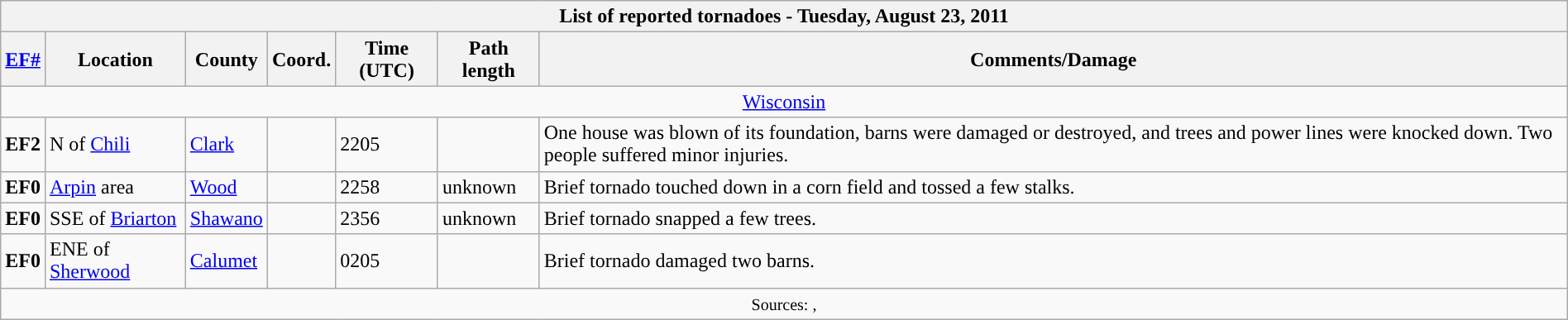<table class="wikitable collapsible" width="100%">
<tr>
<th colspan="7">List of reported tornadoes - Tuesday, August 23, 2011</th>
</tr>
<tr>
<th><a href='#'>EF#</a></th>
<th>Location</th>
<th>County</th>
<th>Coord.</th>
<th>Time (UTC)</th>
<th>Path length</th>
<th>Comments/Damage</th>
</tr>
<tr>
<td colspan="7" align=center><a href='#'>Wisconsin</a></td>
</tr>
<tr>
<td><strong>EF2</strong></td>
<td>N of <a href='#'>Chili</a></td>
<td><a href='#'>Clark</a></td>
<td></td>
<td>2205</td>
<td></td>
<td>One house was blown of its foundation, barns were damaged or destroyed, and trees and power lines were knocked down. Two people suffered minor injuries.</td>
</tr>
<tr>
<td><strong>EF0</strong></td>
<td><a href='#'>Arpin</a> area</td>
<td><a href='#'>Wood</a></td>
<td></td>
<td>2258</td>
<td>unknown</td>
<td>Brief tornado touched down in a corn field and tossed a few stalks.</td>
</tr>
<tr>
<td><strong>EF0</strong></td>
<td>SSE of <a href='#'>Briarton</a></td>
<td><a href='#'>Shawano</a></td>
<td></td>
<td>2356</td>
<td>unknown</td>
<td>Brief tornado snapped a few trees.</td>
</tr>
<tr>
<td><strong>EF0</strong></td>
<td>ENE of <a href='#'>Sherwood</a></td>
<td><a href='#'>Calumet</a></td>
<td></td>
<td>0205</td>
<td></td>
<td>Brief tornado damaged two barns.</td>
</tr>
<tr>
<td colspan="7" align=center><small>Sources:  , </small></td>
</tr>
</table>
